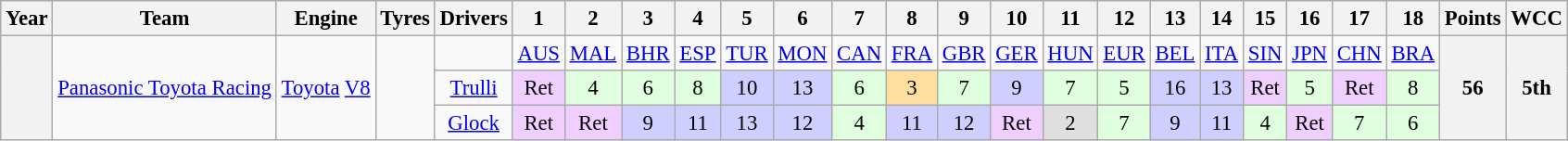<table class="wikitable" style="text-align:center; font-size:95%">
<tr>
<th>Year</th>
<th>Team</th>
<th>Engine</th>
<th>Tyres</th>
<th>Drivers</th>
<th>1</th>
<th>2</th>
<th>3</th>
<th>4</th>
<th>5</th>
<th>6</th>
<th>7</th>
<th>8</th>
<th>9</th>
<th>10</th>
<th>11</th>
<th>12</th>
<th>13</th>
<th>14</th>
<th>15</th>
<th>16</th>
<th>17</th>
<th>18</th>
<th>Points</th>
<th>WCC</th>
</tr>
<tr>
<th rowspan="3"></th>
<td rowspan="3"><a href='#'>Panasonic Toyota Racing</a></td>
<td rowspan="3"><a href='#'>Toyota</a> <a href='#'>V8</a></td>
<td rowspan="3"></td>
<td></td>
<td><a href='#'>AUS</a></td>
<td><a href='#'>MAL</a></td>
<td><a href='#'>BHR</a></td>
<td><a href='#'>ESP</a></td>
<td><a href='#'>TUR</a></td>
<td><a href='#'>MON</a></td>
<td><a href='#'>CAN</a></td>
<td><a href='#'>FRA</a></td>
<td><a href='#'>GBR</a></td>
<td><a href='#'>GER</a></td>
<td><a href='#'>HUN</a></td>
<td><a href='#'>EUR</a></td>
<td><a href='#'>BEL</a></td>
<td><a href='#'>ITA</a></td>
<td><a href='#'>SIN</a></td>
<td><a href='#'>JPN</a></td>
<td><a href='#'>CHN</a></td>
<td><a href='#'>BRA</a></td>
<th rowspan="3">56</th>
<th rowspan="3">5th</th>
</tr>
<tr>
<td><a href='#'>Trulli</a></td>
<td style="background:#EFCFFF;">Ret</td>
<td style="background:#DFFFDF;">4</td>
<td style="background:#DFFFDF;">6</td>
<td style="background:#DFFFDF;">8</td>
<td style="background:#CFCFFF;">10</td>
<td style="background:#CFCFFF;">13</td>
<td style="background:#DFFFDF;">6</td>
<td style="background:#FFDF9F;">3</td>
<td style="background:#DFFFDF;">7</td>
<td style="background:#CFCFFF;">9</td>
<td style="background:#DFFFDF;">7</td>
<td style="background:#DFFFDF;">5</td>
<td style="background:#CFCFFF;">16</td>
<td style="background:#CFCFFF;">13</td>
<td style="background:#EFCFFF;">Ret</td>
<td style="background:#DFFFDF;">5</td>
<td style="background:#EFCFFF;">Ret</td>
<td style="background:#DFFFDF;">8</td>
</tr>
<tr>
<td><a href='#'>Glock</a></td>
<td style="background:#EFCFFF;">Ret</td>
<td style="background:#EFCFFF;">Ret</td>
<td style="background:#CFCFFF;">9</td>
<td style="background:#CFCFFF;">11</td>
<td style="background:#CFCFFF;">13</td>
<td style="background:#CFCFFF;">12</td>
<td style="background:#DFFFDF;">4</td>
<td style="background:#CFCFFF;">11</td>
<td style="background:#CFCFFF;">12</td>
<td style="background:#EFCFFF;">Ret</td>
<td style="background:#DFDFDF;">2</td>
<td style="background:#DFFFDF;">7</td>
<td style="background:#CFCFFF;">9</td>
<td style="background:#CFCFFF;">11</td>
<td style="background:#DFFFDF;">4</td>
<td style="background:#EFCFFF;">Ret</td>
<td style="background:#DFFFDF;">7</td>
<td style="background:#DFFFDF;">6</td>
</tr>
</table>
